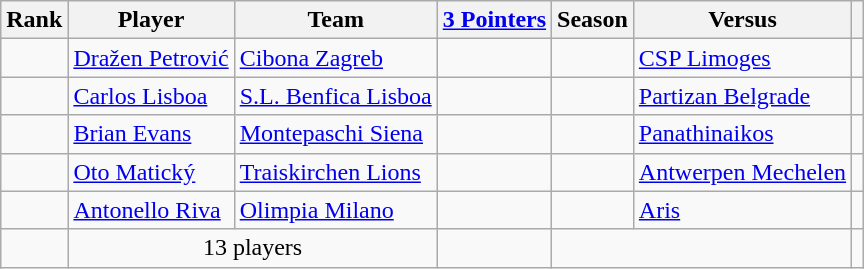<table class="wikitable sortable">
<tr>
<th>Rank</th>
<th>Player</th>
<th>Team</th>
<th><a href='#'>3 Pointers</a></th>
<th>Season</th>
<th>Versus</th>
<th></th>
</tr>
<tr>
<td></td>
<td> <a href='#'>Dražen Petrović</a></td>
<td> <a href='#'>Cibona Zagreb</a></td>
<td></td>
<td></td>
<td> <a href='#'>CSP Limoges</a></td>
<td></td>
</tr>
<tr>
<td></td>
<td> <a href='#'>Carlos Lisboa</a></td>
<td> <a href='#'>S.L. Benfica Lisboa</a></td>
<td></td>
<td></td>
<td> <a href='#'>Partizan Belgrade</a></td>
<td></td>
</tr>
<tr>
<td></td>
<td> <a href='#'>Brian Evans</a></td>
<td> <a href='#'>Montepaschi Siena</a></td>
<td></td>
<td></td>
<td> <a href='#'>Panathinaikos</a></td>
<td></td>
</tr>
<tr>
<td></td>
<td> <a href='#'>Oto Matický</a></td>
<td> <a href='#'>Traiskirchen Lions</a></td>
<td></td>
<td></td>
<td> <a href='#'>Antwerpen Mechelen</a></td>
<td></td>
</tr>
<tr>
<td></td>
<td> <a href='#'>Antonello Riva</a></td>
<td> <a href='#'>Olimpia Milano</a></td>
<td></td>
<td></td>
<td> <a href='#'>Aris</a></td>
<td></td>
</tr>
<tr>
<td></td>
<td colspan=2 style="text-align:center;">13 players</td>
<td></td>
<td colspan=2></td>
<td></td>
</tr>
</table>
